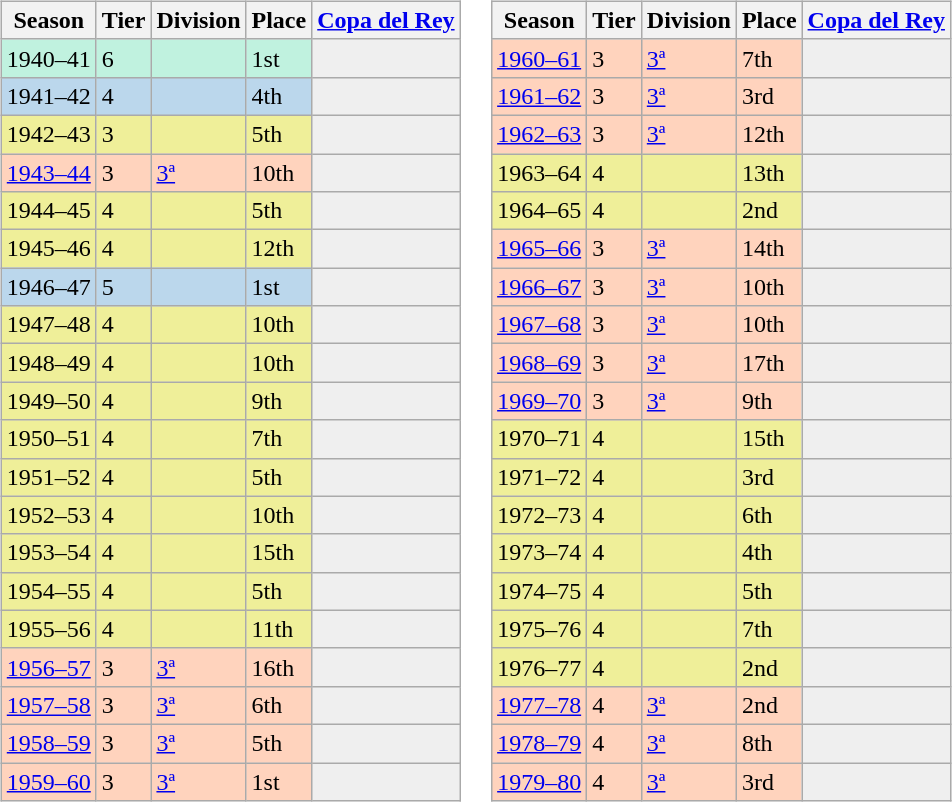<table>
<tr>
<td valign="top" width=0%><br><table class="wikitable">
<tr style="background:#f0f6fa;">
<th>Season</th>
<th>Tier</th>
<th>Division</th>
<th>Place</th>
<th><a href='#'>Copa del Rey</a></th>
</tr>
<tr>
<td style="background:#C0F2DF;">1940–41</td>
<td style="background:#C0F2DF;">6</td>
<td style="background:#C0F2DF;"></td>
<td style="background:#C0F2DF;">1st</td>
<th style="background:#efefef;"></th>
</tr>
<tr>
<td style="background:#BBD7EC;">1941–42</td>
<td style="background:#BBD7EC;">4</td>
<td style="background:#BBD7EC;"></td>
<td style="background:#BBD7EC;">4th</td>
<th style="background:#efefef;"></th>
</tr>
<tr>
<td style="background:#EFEF99;">1942–43</td>
<td style="background:#EFEF99;">3</td>
<td style="background:#EFEF99;"></td>
<td style="background:#EFEF99;">5th</td>
<th style="background:#efefef;"></th>
</tr>
<tr>
<td style="background:#FFD3BD;"><a href='#'>1943–44</a></td>
<td style="background:#FFD3BD;">3</td>
<td style="background:#FFD3BD;"><a href='#'>3ª</a></td>
<td style="background:#FFD3BD;">10th</td>
<th style="background:#efefef;"></th>
</tr>
<tr>
<td style="background:#EFEF99;">1944–45</td>
<td style="background:#EFEF99;">4</td>
<td style="background:#EFEF99;"></td>
<td style="background:#EFEF99;">5th</td>
<th style="background:#efefef;"></th>
</tr>
<tr>
<td style="background:#EFEF99;">1945–46</td>
<td style="background:#EFEF99;">4</td>
<td style="background:#EFEF99;"></td>
<td style="background:#EFEF99;">12th</td>
<th style="background:#efefef;"></th>
</tr>
<tr>
<td style="background:#BBD7EC;">1946–47</td>
<td style="background:#BBD7EC;">5</td>
<td style="background:#BBD7EC;"></td>
<td style="background:#BBD7EC;">1st</td>
<th style="background:#efefef;"></th>
</tr>
<tr>
<td style="background:#EFEF99;">1947–48</td>
<td style="background:#EFEF99;">4</td>
<td style="background:#EFEF99;"></td>
<td style="background:#EFEF99;">10th</td>
<th style="background:#efefef;"></th>
</tr>
<tr>
<td style="background:#EFEF99;">1948–49</td>
<td style="background:#EFEF99;">4</td>
<td style="background:#EFEF99;"></td>
<td style="background:#EFEF99;">10th</td>
<th style="background:#efefef;"></th>
</tr>
<tr>
<td style="background:#EFEF99;">1949–50</td>
<td style="background:#EFEF99;">4</td>
<td style="background:#EFEF99;"></td>
<td style="background:#EFEF99;">9th</td>
<th style="background:#efefef;"></th>
</tr>
<tr>
<td style="background:#EFEF99;">1950–51</td>
<td style="background:#EFEF99;">4</td>
<td style="background:#EFEF99;"></td>
<td style="background:#EFEF99;">7th</td>
<th style="background:#efefef;"></th>
</tr>
<tr>
<td style="background:#EFEF99;">1951–52</td>
<td style="background:#EFEF99;">4</td>
<td style="background:#EFEF99;"></td>
<td style="background:#EFEF99;">5th</td>
<th style="background:#efefef;"></th>
</tr>
<tr>
<td style="background:#EFEF99;">1952–53</td>
<td style="background:#EFEF99;">4</td>
<td style="background:#EFEF99;"></td>
<td style="background:#EFEF99;">10th</td>
<th style="background:#efefef;"></th>
</tr>
<tr>
<td style="background:#EFEF99;">1953–54</td>
<td style="background:#EFEF99;">4</td>
<td style="background:#EFEF99;"></td>
<td style="background:#EFEF99;">15th</td>
<th style="background:#efefef;"></th>
</tr>
<tr>
<td style="background:#EFEF99;">1954–55</td>
<td style="background:#EFEF99;">4</td>
<td style="background:#EFEF99;"></td>
<td style="background:#EFEF99;">5th</td>
<th style="background:#efefef;"></th>
</tr>
<tr>
<td style="background:#EFEF99;">1955–56</td>
<td style="background:#EFEF99;">4</td>
<td style="background:#EFEF99;"></td>
<td style="background:#EFEF99;">11th</td>
<th style="background:#efefef;"></th>
</tr>
<tr>
<td style="background:#FFD3BD;"><a href='#'>1956–57</a></td>
<td style="background:#FFD3BD;">3</td>
<td style="background:#FFD3BD;"><a href='#'>3ª</a></td>
<td style="background:#FFD3BD;">16th</td>
<th style="background:#efefef;"></th>
</tr>
<tr>
<td style="background:#FFD3BD;"><a href='#'>1957–58</a></td>
<td style="background:#FFD3BD;">3</td>
<td style="background:#FFD3BD;"><a href='#'>3ª</a></td>
<td style="background:#FFD3BD;">6th</td>
<th style="background:#efefef;"></th>
</tr>
<tr>
<td style="background:#FFD3BD;"><a href='#'>1958–59</a></td>
<td style="background:#FFD3BD;">3</td>
<td style="background:#FFD3BD;"><a href='#'>3ª</a></td>
<td style="background:#FFD3BD;">5th</td>
<th style="background:#efefef;"></th>
</tr>
<tr>
<td style="background:#FFD3BD;"><a href='#'>1959–60</a></td>
<td style="background:#FFD3BD;">3</td>
<td style="background:#FFD3BD;"><a href='#'>3ª</a></td>
<td style="background:#FFD3BD;">1st</td>
<th style="background:#efefef;"></th>
</tr>
</table>
</td>
<td valign="top" width=0%><br><table class="wikitable">
<tr style="background:#f0f6fa;">
<th>Season</th>
<th>Tier</th>
<th>Division</th>
<th>Place</th>
<th><a href='#'>Copa del Rey</a></th>
</tr>
<tr>
<td style="background:#FFD3BD;"><a href='#'>1960–61</a></td>
<td style="background:#FFD3BD;">3</td>
<td style="background:#FFD3BD;"><a href='#'>3ª</a></td>
<td style="background:#FFD3BD;">7th</td>
<th style="background:#efefef;"></th>
</tr>
<tr>
<td style="background:#FFD3BD;"><a href='#'>1961–62</a></td>
<td style="background:#FFD3BD;">3</td>
<td style="background:#FFD3BD;"><a href='#'>3ª</a></td>
<td style="background:#FFD3BD;">3rd</td>
<th style="background:#efefef;"></th>
</tr>
<tr>
<td style="background:#FFD3BD;"><a href='#'>1962–63</a></td>
<td style="background:#FFD3BD;">3</td>
<td style="background:#FFD3BD;"><a href='#'>3ª</a></td>
<td style="background:#FFD3BD;">12th</td>
<th style="background:#efefef;"></th>
</tr>
<tr>
<td style="background:#EFEF99;">1963–64</td>
<td style="background:#EFEF99;">4</td>
<td style="background:#EFEF99;"></td>
<td style="background:#EFEF99;">13th</td>
<th style="background:#efefef;"></th>
</tr>
<tr>
<td style="background:#EFEF99;">1964–65</td>
<td style="background:#EFEF99;">4</td>
<td style="background:#EFEF99;"></td>
<td style="background:#EFEF99;">2nd</td>
<th style="background:#efefef;"></th>
</tr>
<tr>
<td style="background:#FFD3BD;"><a href='#'>1965–66</a></td>
<td style="background:#FFD3BD;">3</td>
<td style="background:#FFD3BD;"><a href='#'>3ª</a></td>
<td style="background:#FFD3BD;">14th</td>
<th style="background:#efefef;"></th>
</tr>
<tr>
<td style="background:#FFD3BD;"><a href='#'>1966–67</a></td>
<td style="background:#FFD3BD;">3</td>
<td style="background:#FFD3BD;"><a href='#'>3ª</a></td>
<td style="background:#FFD3BD;">10th</td>
<th style="background:#efefef;"></th>
</tr>
<tr>
<td style="background:#FFD3BD;"><a href='#'>1967–68</a></td>
<td style="background:#FFD3BD;">3</td>
<td style="background:#FFD3BD;"><a href='#'>3ª</a></td>
<td style="background:#FFD3BD;">10th</td>
<th style="background:#efefef;"></th>
</tr>
<tr>
<td style="background:#FFD3BD;"><a href='#'>1968–69</a></td>
<td style="background:#FFD3BD;">3</td>
<td style="background:#FFD3BD;"><a href='#'>3ª</a></td>
<td style="background:#FFD3BD;">17th</td>
<th style="background:#efefef;"></th>
</tr>
<tr>
<td style="background:#FFD3BD;"><a href='#'>1969–70</a></td>
<td style="background:#FFD3BD;">3</td>
<td style="background:#FFD3BD;"><a href='#'>3ª</a></td>
<td style="background:#FFD3BD;">9th</td>
<th style="background:#efefef;"></th>
</tr>
<tr>
<td style="background:#EFEF99;">1970–71</td>
<td style="background:#EFEF99;">4</td>
<td style="background:#EFEF99;"></td>
<td style="background:#EFEF99;">15th</td>
<th style="background:#efefef;"></th>
</tr>
<tr>
<td style="background:#EFEF99;">1971–72</td>
<td style="background:#EFEF99;">4</td>
<td style="background:#EFEF99;"></td>
<td style="background:#EFEF99;">3rd</td>
<th style="background:#efefef;"></th>
</tr>
<tr>
<td style="background:#EFEF99;">1972–73</td>
<td style="background:#EFEF99;">4</td>
<td style="background:#EFEF99;"></td>
<td style="background:#EFEF99;">6th</td>
<th style="background:#efefef;"></th>
</tr>
<tr>
<td style="background:#EFEF99;">1973–74</td>
<td style="background:#EFEF99;">4</td>
<td style="background:#EFEF99;"></td>
<td style="background:#EFEF99;">4th</td>
<th style="background:#efefef;"></th>
</tr>
<tr>
<td style="background:#EFEF99;">1974–75</td>
<td style="background:#EFEF99;">4</td>
<td style="background:#EFEF99;"></td>
<td style="background:#EFEF99;">5th</td>
<th style="background:#efefef;"></th>
</tr>
<tr>
<td style="background:#EFEF99;">1975–76</td>
<td style="background:#EFEF99;">4</td>
<td style="background:#EFEF99;"></td>
<td style="background:#EFEF99;">7th</td>
<th style="background:#efefef;"></th>
</tr>
<tr>
<td style="background:#EFEF99;">1976–77</td>
<td style="background:#EFEF99;">4</td>
<td style="background:#EFEF99;"></td>
<td style="background:#EFEF99;">2nd</td>
<th style="background:#efefef;"></th>
</tr>
<tr>
<td style="background:#FFD3BD;"><a href='#'>1977–78</a></td>
<td style="background:#FFD3BD;">4</td>
<td style="background:#FFD3BD;"><a href='#'>3ª</a></td>
<td style="background:#FFD3BD;">2nd</td>
<th style="background:#efefef;"></th>
</tr>
<tr>
<td style="background:#FFD3BD;"><a href='#'>1978–79</a></td>
<td style="background:#FFD3BD;">4</td>
<td style="background:#FFD3BD;"><a href='#'>3ª</a></td>
<td style="background:#FFD3BD;">8th</td>
<th style="background:#efefef;"></th>
</tr>
<tr>
<td style="background:#FFD3BD;"><a href='#'>1979–80</a></td>
<td style="background:#FFD3BD;">4</td>
<td style="background:#FFD3BD;"><a href='#'>3ª</a></td>
<td style="background:#FFD3BD;">3rd</td>
<th style="background:#efefef;"></th>
</tr>
</table>
</td>
</tr>
</table>
